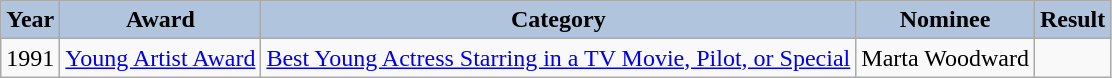<table class="wikitable">
<tr>
<th style="background:#B0C4DE;">Year</th>
<th style="background:#B0C4DE;">Award</th>
<th style="background:#B0C4DE;">Category</th>
<th style="background:#B0C4DE;">Nominee</th>
<th style="background:#B0C4DE;">Result</th>
</tr>
<tr>
<td>1991</td>
<td><a href='#'>Young Artist Award</a></td>
<td><a href='#'>Best Young Actress Starring in a TV Movie, Pilot, or Special</a></td>
<td>Marta Woodward</td>
<td></td>
</tr>
</table>
